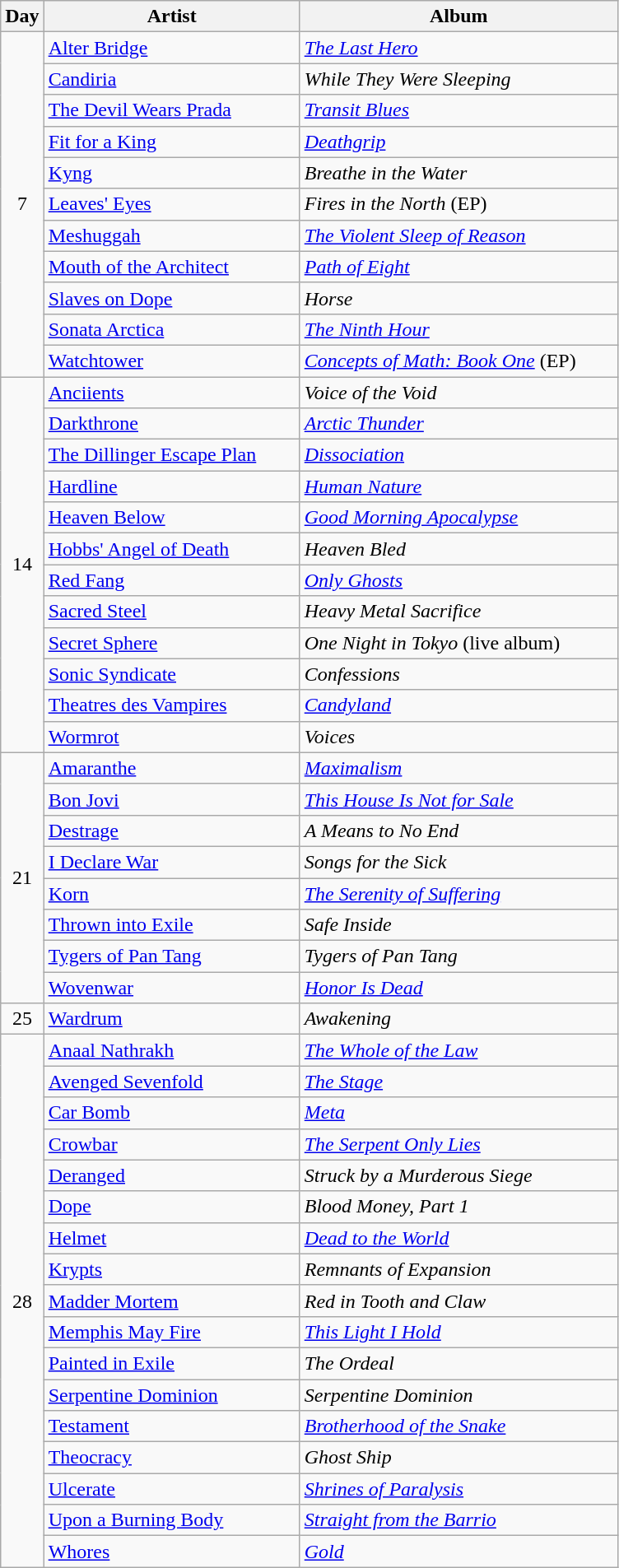<table class="wikitable">
<tr>
<th style="width:20px;">Day</th>
<th style="width:200px;">Artist</th>
<th style="width:250px;">Album</th>
</tr>
<tr>
<td style="text-align:center;" rowspan="11">7</td>
<td><a href='#'>Alter Bridge</a></td>
<td><em><a href='#'>The Last Hero</a></em></td>
</tr>
<tr>
<td><a href='#'>Candiria</a></td>
<td><em>While They Were Sleeping</em></td>
</tr>
<tr>
<td><a href='#'>The Devil Wears Prada</a></td>
<td><em><a href='#'>Transit Blues</a></em></td>
</tr>
<tr>
<td><a href='#'>Fit for a King</a></td>
<td><em><a href='#'>Deathgrip</a></em></td>
</tr>
<tr>
<td><a href='#'>Kyng</a></td>
<td><em>Breathe in the Water</em></td>
</tr>
<tr>
<td><a href='#'>Leaves' Eyes</a></td>
<td><em>Fires in the North</em> (EP)</td>
</tr>
<tr>
<td><a href='#'>Meshuggah</a></td>
<td><em><a href='#'>The Violent Sleep of Reason</a></em></td>
</tr>
<tr>
<td><a href='#'>Mouth of the Architect</a></td>
<td><em><a href='#'>Path of Eight</a></em></td>
</tr>
<tr>
<td><a href='#'>Slaves on Dope</a></td>
<td><em>Horse</em></td>
</tr>
<tr>
<td><a href='#'>Sonata Arctica</a></td>
<td><em><a href='#'>The Ninth Hour</a></em></td>
</tr>
<tr>
<td><a href='#'>Watchtower</a></td>
<td><em><a href='#'>Concepts of Math: Book One</a></em> (EP)</td>
</tr>
<tr>
<td style="text-align:center;" rowspan="12">14</td>
<td><a href='#'>Anciients</a></td>
<td><em>Voice of the Void</em></td>
</tr>
<tr>
<td><a href='#'>Darkthrone</a></td>
<td><em><a href='#'>Arctic Thunder</a></em></td>
</tr>
<tr>
<td><a href='#'>The Dillinger Escape Plan</a></td>
<td><em><a href='#'>Dissociation</a></em></td>
</tr>
<tr>
<td><a href='#'>Hardline</a></td>
<td><em><a href='#'>Human Nature</a></em></td>
</tr>
<tr>
<td><a href='#'>Heaven Below</a></td>
<td><em><a href='#'>Good Morning Apocalypse</a></em></td>
</tr>
<tr>
<td><a href='#'>Hobbs' Angel of Death</a></td>
<td><em>Heaven Bled</em></td>
</tr>
<tr>
<td><a href='#'>Red Fang</a></td>
<td><em><a href='#'>Only Ghosts</a></em></td>
</tr>
<tr>
<td><a href='#'>Sacred Steel</a></td>
<td><em>Heavy Metal Sacrifice</em></td>
</tr>
<tr>
<td><a href='#'>Secret Sphere</a></td>
<td><em>One Night in Tokyo</em> (live album)</td>
</tr>
<tr>
<td><a href='#'>Sonic Syndicate</a></td>
<td><em>Confessions</em></td>
</tr>
<tr>
<td><a href='#'>Theatres des Vampires</a></td>
<td><em><a href='#'>Candyland</a></em></td>
</tr>
<tr>
<td><a href='#'>Wormrot</a></td>
<td><em>Voices</em></td>
</tr>
<tr>
<td style="text-align:center;" rowspan="8">21</td>
<td><a href='#'>Amaranthe</a></td>
<td><em><a href='#'>Maximalism</a></em></td>
</tr>
<tr>
<td><a href='#'>Bon Jovi</a></td>
<td><em><a href='#'>This House Is Not for Sale</a></em></td>
</tr>
<tr>
<td><a href='#'>Destrage</a></td>
<td><em>A Means to No End</em></td>
</tr>
<tr>
<td><a href='#'>I Declare War</a></td>
<td><em>Songs for the Sick</em></td>
</tr>
<tr>
<td><a href='#'>Korn</a></td>
<td><em><a href='#'>The Serenity of Suffering</a></em></td>
</tr>
<tr>
<td><a href='#'>Thrown into Exile</a></td>
<td><em>Safe Inside</em></td>
</tr>
<tr>
<td><a href='#'>Tygers of Pan Tang</a></td>
<td><em>Tygers of Pan Tang</em></td>
</tr>
<tr>
<td><a href='#'>Wovenwar</a></td>
<td><em><a href='#'>Honor Is Dead</a></em></td>
</tr>
<tr>
<td style="text-align:center;">25</td>
<td><a href='#'>Wardrum</a></td>
<td><em>Awakening</em></td>
</tr>
<tr>
<td rowspan="17" style="text-align:center;">28</td>
<td><a href='#'>Anaal Nathrakh</a></td>
<td><em><a href='#'>The Whole of the Law</a></em></td>
</tr>
<tr>
<td><a href='#'>Avenged Sevenfold</a></td>
<td><em><a href='#'>The Stage</a></em></td>
</tr>
<tr>
<td><a href='#'>Car Bomb</a></td>
<td><em><a href='#'>Meta</a></em></td>
</tr>
<tr>
<td><a href='#'>Crowbar</a></td>
<td><em><a href='#'>The Serpent Only Lies</a></em></td>
</tr>
<tr>
<td><a href='#'>Deranged</a></td>
<td><em>Struck by a Murderous Siege</em></td>
</tr>
<tr>
<td><a href='#'>Dope</a></td>
<td><em>Blood Money, Part 1</em></td>
</tr>
<tr>
<td><a href='#'>Helmet</a></td>
<td><em><a href='#'>Dead to the World</a></em></td>
</tr>
<tr>
<td><a href='#'>Krypts</a></td>
<td><em>Remnants of Expansion</em></td>
</tr>
<tr>
<td><a href='#'>Madder Mortem</a></td>
<td><em>Red in Tooth and Claw</em></td>
</tr>
<tr>
<td><a href='#'>Memphis May Fire</a></td>
<td><em><a href='#'>This Light I Hold</a></em></td>
</tr>
<tr>
<td><a href='#'>Painted in Exile</a></td>
<td><em>The Ordeal</em></td>
</tr>
<tr>
<td><a href='#'>Serpentine Dominion</a></td>
<td><em>Serpentine Dominion</em></td>
</tr>
<tr>
<td><a href='#'>Testament</a></td>
<td><em><a href='#'>Brotherhood of the Snake</a></em></td>
</tr>
<tr>
<td><a href='#'>Theocracy</a></td>
<td><em>Ghost Ship</em></td>
</tr>
<tr>
<td><a href='#'>Ulcerate</a></td>
<td><em><a href='#'>Shrines of Paralysis</a></em> </td>
</tr>
<tr>
<td><a href='#'>Upon a Burning Body</a></td>
<td><em><a href='#'>Straight from the Barrio</a></em></td>
</tr>
<tr>
<td><a href='#'>Whores</a></td>
<td><em><a href='#'>Gold</a></em></td>
</tr>
</table>
